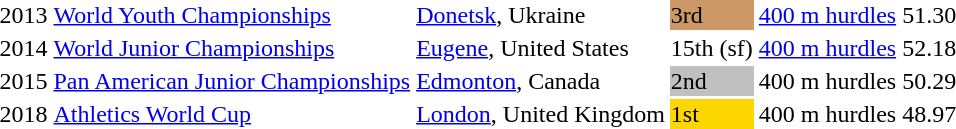<table>
<tr>
<td>2013</td>
<td><a href='#'>World Youth Championships</a></td>
<td><a href='#'>Donetsk</a>, Ukraine</td>
<td bgcolor=cc9966>3rd</td>
<td><a href='#'>400 m hurdles</a></td>
<td>51.30</td>
</tr>
<tr>
<td>2014</td>
<td><a href='#'>World Junior Championships</a></td>
<td><a href='#'>Eugene</a>, United States</td>
<td>15th (sf)</td>
<td><a href='#'>400 m hurdles</a></td>
<td>52.18</td>
</tr>
<tr>
<td>2015</td>
<td><a href='#'>Pan American Junior Championships</a></td>
<td><a href='#'>Edmonton</a>, Canada</td>
<td bgcolor=silver>2nd</td>
<td>400 m hurdles</td>
<td>50.29</td>
</tr>
<tr>
<td>2018</td>
<td><a href='#'>Athletics World Cup</a></td>
<td><a href='#'>London</a>, United Kingdom</td>
<td bgcolor=gold>1st</td>
<td>400 m hurdles</td>
<td>48.97</td>
</tr>
</table>
